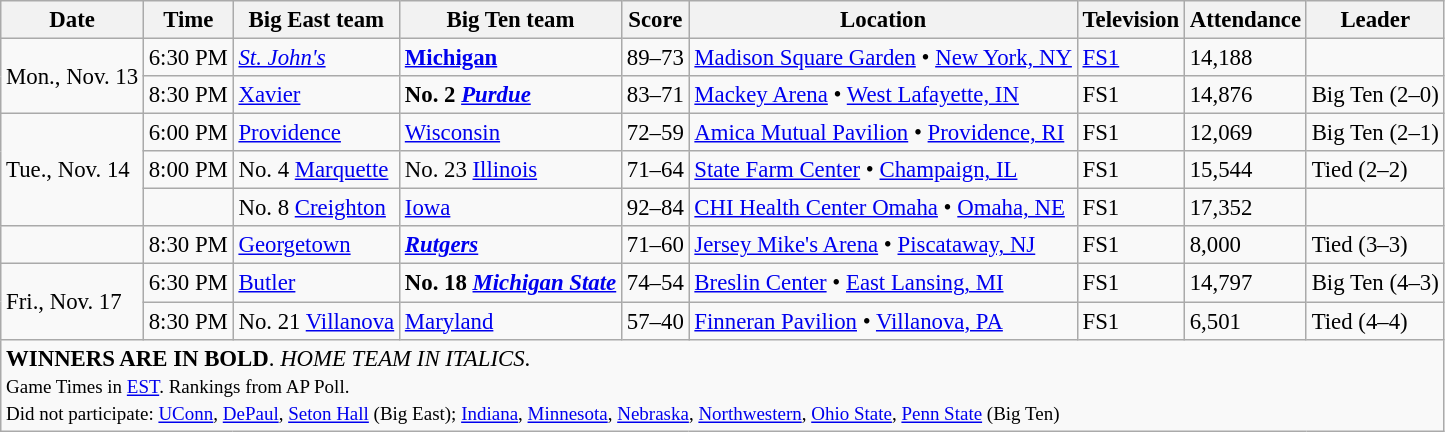<table class="wikitable" style="font-size: 95%">
<tr>
<th>Date</th>
<th>Time</th>
<th>Big East team</th>
<th>Big Ten team</th>
<th>Score</th>
<th>Location</th>
<th>Television</th>
<th>Attendance</th>
<th>Leader</th>
</tr>
<tr>
<td rowspan="2">Mon., Nov. 13</td>
<td>6:30 PM</td>
<td><em><a href='#'>St. John's</a></em></td>
<td><strong><a href='#'>Michigan</a></strong></td>
<td>89–73</td>
<td><a href='#'>Madison Square Garden</a> • <a href='#'>New York, NY</a></td>
<td><a href='#'>FS1</a></td>
<td>14,188</td>
<td></td>
</tr>
<tr>
<td>8:30 PM</td>
<td><a href='#'>Xavier</a></td>
<td><strong>No. 2 <em><a href='#'>Purdue</a><strong><em></td>
<td>83–71</td>
<td><a href='#'>Mackey Arena</a> • <a href='#'>West Lafayette, IN</a></td>
<td>FS1</td>
<td>14,876</td>
<td>Big Ten (2–0)</td>
</tr>
<tr>
<td rowspan="3">Tue., Nov. 14</td>
<td>6:00 PM</td>
<td></em></strong><a href='#'>Providence</a><strong><em></td>
<td><a href='#'>Wisconsin</a></td>
<td>72–59</td>
<td><a href='#'>Amica Mutual Pavilion</a> • <a href='#'>Providence, RI</a></td>
<td>FS1</td>
<td>12,069</td>
<td>Big Ten (2–1)</td>
</tr>
<tr>
<td>8:00 PM</td>
<td></strong>No. 4 <a href='#'>Marquette</a><strong></td>
<td>No. 23 </em><a href='#'>Illinois</a><em></td>
<td>71–64</td>
<td><a href='#'>State Farm Center</a> • <a href='#'>Champaign, IL</a></td>
<td>FS1</td>
<td>15,544</td>
<td>Tied (2–2)</td>
</tr>
<tr>
<td></td>
<td></strong>No. 8 </em><a href='#'>Creighton</a></em></strong></td>
<td><a href='#'>Iowa</a></td>
<td>92–84</td>
<td><a href='#'>CHI Health Center Omaha</a> • <a href='#'>Omaha, NE</a></td>
<td>FS1</td>
<td>17,352</td>
<td></td>
</tr>
<tr>
<td></td>
<td>8:30 PM</td>
<td><a href='#'>Georgetown</a></td>
<td><strong><em><a href='#'>Rutgers</a></em></strong></td>
<td>71–60</td>
<td><a href='#'>Jersey Mike's Arena</a> • <a href='#'>Piscataway, NJ</a></td>
<td>FS1</td>
<td>8,000</td>
<td>Tied (3–3)</td>
</tr>
<tr>
<td rowspan="2">Fri., Nov. 17</td>
<td>6:30 PM</td>
<td><a href='#'>Butler</a></td>
<td><strong>No. 18 <em><a href='#'>Michigan State</a><strong><em></td>
<td>74–54</td>
<td><a href='#'>Breslin Center</a> • <a href='#'>East Lansing, MI</a></td>
<td>FS1</td>
<td>14,797</td>
<td>Big Ten (4–3)</td>
</tr>
<tr>
<td>8:30 PM</td>
<td></strong>No. 21 </em><a href='#'>Villanova</a></em></strong></td>
<td><a href='#'>Maryland</a></td>
<td>57–40</td>
<td><a href='#'>Finneran Pavilion</a> • <a href='#'>Villanova, PA</a></td>
<td>FS1</td>
<td>6,501</td>
<td>Tied (4–4)</td>
</tr>
<tr>
<td colspan=9><strong>WINNERS ARE IN BOLD</strong>. <em>HOME TEAM IN ITALICS</em>.<br><small>Game Times in <a href='#'>EST</a>. Rankings from AP Poll.<br>Did not participate: <a href='#'>UConn</a>, <a href='#'>DePaul</a>, <a href='#'>Seton Hall</a> (Big East); <a href='#'>Indiana</a>, <a href='#'>Minnesota</a>, <a href='#'>Nebraska</a>, <a href='#'>Northwestern</a>, <a href='#'>Ohio State</a>, <a href='#'>Penn State</a> (Big Ten)</small></td>
</tr>
</table>
